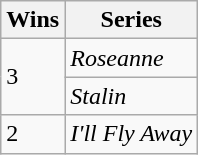<table class="wikitable">
<tr>
<th>Wins</th>
<th>Series</th>
</tr>
<tr>
<td rowspan="2">3</td>
<td><em>Roseanne</em></td>
</tr>
<tr>
<td><em>Stalin</em></td>
</tr>
<tr>
<td>2</td>
<td><em>I'll Fly Away</em></td>
</tr>
</table>
